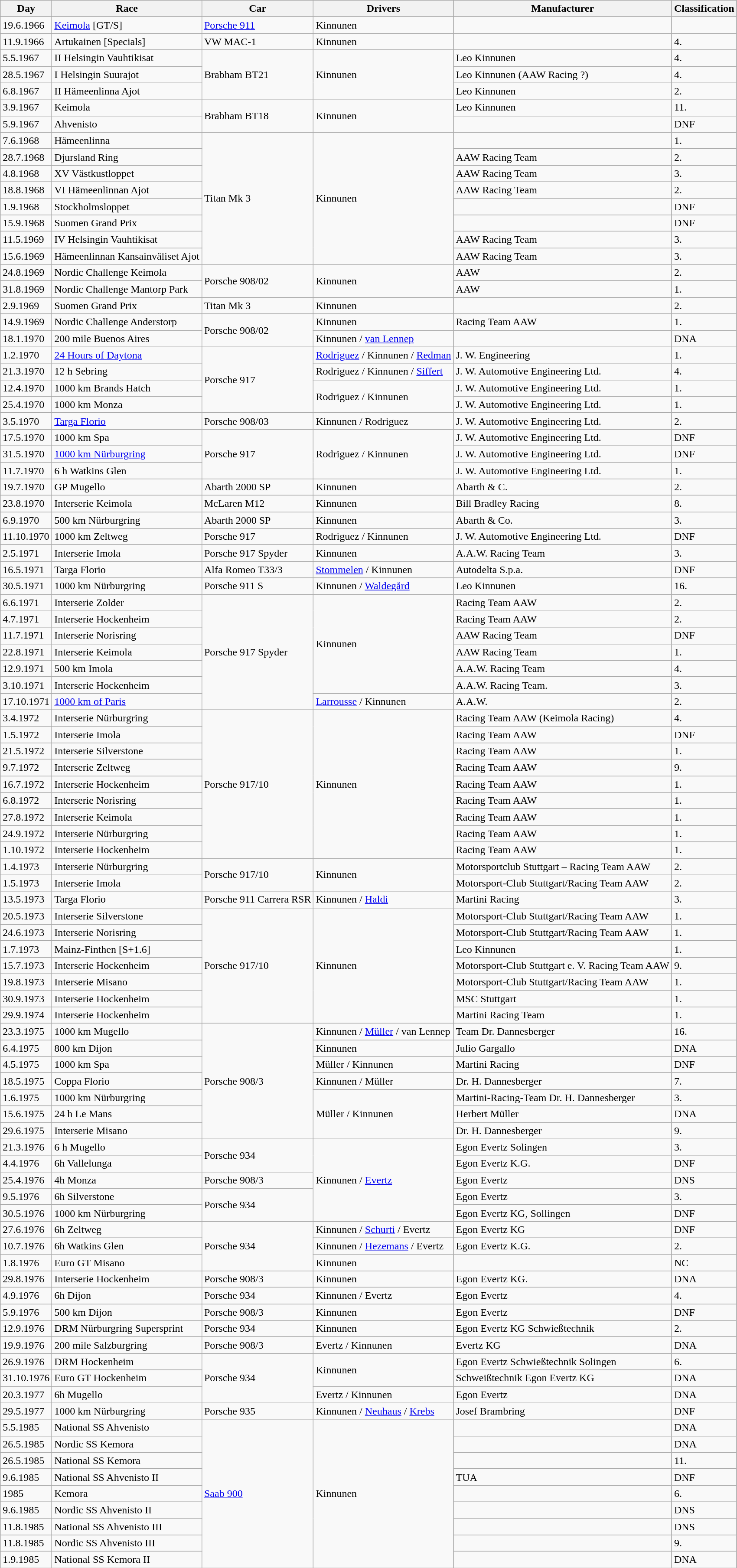<table class="wikitable">
<tr>
<th>Day</th>
<th>Race</th>
<th>Car</th>
<th>Drivers</th>
<th>Manufacturer</th>
<th>Classification</th>
</tr>
<tr>
<td>19.6.1966</td>
<td><a href='#'>Keimola</a> [GT/S]</td>
<td><a href='#'>Porsche 911</a></td>
<td>Kinnunen</td>
<td></td>
<td></td>
</tr>
<tr>
<td>11.9.1966</td>
<td>Artukainen [Specials]</td>
<td>VW MAC-1</td>
<td>Kinnunen</td>
<td></td>
<td>4.</td>
</tr>
<tr>
<td>5.5.1967</td>
<td>II Helsingin Vauhtikisat</td>
<td rowspan="3">Brabham BT21</td>
<td rowspan="3">Kinnunen</td>
<td>Leo Kinnunen</td>
<td>4.</td>
</tr>
<tr>
<td>28.5.1967</td>
<td>I Helsingin Suurajot</td>
<td>Leo Kinnunen (AAW Racing ?)</td>
<td>4.</td>
</tr>
<tr>
<td>6.8.1967</td>
<td>II Hämeenlinna Ajot</td>
<td>Leo Kinnunen</td>
<td>2.</td>
</tr>
<tr>
<td>3.9.1967</td>
<td>Keimola</td>
<td rowspan="2">Brabham BT18</td>
<td rowspan="2">Kinnunen</td>
<td>Leo Kinnunen</td>
<td>11.</td>
</tr>
<tr>
<td>5.9.1967</td>
<td>Ahvenisto</td>
<td></td>
<td>DNF</td>
</tr>
<tr>
<td>7.6.1968</td>
<td>Hämeenlinna</td>
<td rowspan="8">Titan Mk 3</td>
<td rowspan="8">Kinnunen</td>
<td></td>
<td>1.</td>
</tr>
<tr>
<td>28.7.1968</td>
<td>Djursland Ring</td>
<td>AAW Racing Team</td>
<td>2.</td>
</tr>
<tr>
<td>4.8.1968</td>
<td>XV Västkustloppet</td>
<td>AAW Racing Team</td>
<td>3.</td>
</tr>
<tr>
<td>18.8.1968</td>
<td>VI Hämeenlinnan Ajot</td>
<td>AAW Racing Team</td>
<td>2.</td>
</tr>
<tr>
<td>1.9.1968</td>
<td>Stockholmsloppet</td>
<td></td>
<td>DNF</td>
</tr>
<tr>
<td>15.9.1968</td>
<td>Suomen Grand Prix</td>
<td></td>
<td>DNF</td>
</tr>
<tr>
<td>11.5.1969</td>
<td>IV Helsingin Vauhtikisat</td>
<td>AAW Racing Team</td>
<td>3.</td>
</tr>
<tr>
<td>15.6.1969</td>
<td>Hämeenlinnan Kansainväliset Ajot</td>
<td>AAW Racing Team</td>
<td>3.</td>
</tr>
<tr>
<td>24.8.1969</td>
<td>Nordic Challenge Keimola</td>
<td rowspan="2">Porsche 908/02</td>
<td rowspan="2">Kinnunen</td>
<td>AAW</td>
<td>2.</td>
</tr>
<tr>
<td>31.8.1969</td>
<td>Nordic Challenge Mantorp Park</td>
<td>AAW</td>
<td>1.</td>
</tr>
<tr>
<td>2.9.1969</td>
<td>Suomen Grand Prix</td>
<td>Titan Mk 3</td>
<td>Kinnunen</td>
<td></td>
<td>2.</td>
</tr>
<tr>
<td>14.9.1969</td>
<td>Nordic Challenge Anderstorp</td>
<td rowspan="2">Porsche 908/02</td>
<td>Kinnunen</td>
<td>Racing Team AAW</td>
<td>1.</td>
</tr>
<tr>
<td>18.1.1970</td>
<td>200 mile Buenos Aires</td>
<td>Kinnunen / <a href='#'>van Lennep</a></td>
<td></td>
<td>DNA</td>
</tr>
<tr>
<td>1.2.1970</td>
<td><a href='#'>24 Hours of Daytona</a></td>
<td rowspan="4">Porsche 917</td>
<td><a href='#'>Rodriguez</a> / Kinnunen / <a href='#'>Redman</a></td>
<td>J. W. Engineering</td>
<td>1.</td>
</tr>
<tr>
<td>21.3.1970</td>
<td>12 h Sebring</td>
<td>Rodriguez / Kinnunen / <a href='#'>Siffert</a></td>
<td>J. W. Automotive Engineering Ltd.</td>
<td>4.</td>
</tr>
<tr>
<td>12.4.1970</td>
<td>1000 km Brands Hatch</td>
<td rowspan="2">Rodriguez / Kinnunen</td>
<td>J. W. Automotive Engineering Ltd.</td>
<td>1.</td>
</tr>
<tr>
<td>25.4.1970</td>
<td>1000 km Monza</td>
<td>J. W. Automotive Engineering Ltd.</td>
<td>1.</td>
</tr>
<tr>
<td>3.5.1970</td>
<td><a href='#'>Targa Florio</a></td>
<td>Porsche 908/03</td>
<td>Kinnunen / Rodriguez</td>
<td>J. W. Automotive Engineering Ltd.</td>
<td>2.</td>
</tr>
<tr>
<td>17.5.1970</td>
<td>1000 km Spa</td>
<td rowspan="3">Porsche 917</td>
<td rowspan="3">Rodriguez / Kinnunen</td>
<td>J. W. Automotive Engineering Ltd.</td>
<td>DNF</td>
</tr>
<tr>
<td>31.5.1970</td>
<td><a href='#'>1000 km Nürburgring</a></td>
<td>J. W. Automotive Engineering Ltd.</td>
<td>DNF</td>
</tr>
<tr>
<td>11.7.1970</td>
<td>6 h Watkins Glen</td>
<td>J. W. Automotive Engineering Ltd.</td>
<td>1.</td>
</tr>
<tr>
<td>19.7.1970</td>
<td>GP Mugello</td>
<td>Abarth 2000 SP</td>
<td>Kinnunen</td>
<td>Abarth & C.</td>
<td>2.</td>
</tr>
<tr>
<td>23.8.1970</td>
<td>Interserie Keimola</td>
<td>McLaren M12</td>
<td>Kinnunen</td>
<td>Bill Bradley Racing</td>
<td>8.</td>
</tr>
<tr>
<td>6.9.1970</td>
<td>500 km Nürburgring</td>
<td>Abarth 2000 SP</td>
<td>Kinnunen</td>
<td>Abarth & Co.</td>
<td>3.</td>
</tr>
<tr>
<td>11.10.1970</td>
<td>1000 km Zeltweg</td>
<td>Porsche 917</td>
<td>Rodriguez / Kinnunen</td>
<td>J. W. Automotive Engineering Ltd.</td>
<td>DNF</td>
</tr>
<tr>
<td>2.5.1971</td>
<td>Interserie Imola</td>
<td>Porsche 917 Spyder</td>
<td>Kinnunen</td>
<td>A.A.W. Racing Team</td>
<td>3.</td>
</tr>
<tr>
<td>16.5.1971</td>
<td>Targa Florio</td>
<td>Alfa Romeo T33/3</td>
<td><a href='#'>Stommelen</a> / Kinnunen</td>
<td>Autodelta S.p.a.</td>
<td>DNF</td>
</tr>
<tr>
<td>30.5.1971</td>
<td>1000 km Nürburgring</td>
<td>Porsche 911 S</td>
<td>Kinnunen / <a href='#'>Waldegård</a></td>
<td>Leo Kinnunen</td>
<td>16.</td>
</tr>
<tr>
<td>6.6.1971</td>
<td>Interserie Zolder</td>
<td rowspan="7">Porsche 917 Spyder</td>
<td rowspan="6">Kinnunen</td>
<td>Racing Team AAW</td>
<td>2.</td>
</tr>
<tr>
<td>4.7.1971</td>
<td>Interserie Hockenheim</td>
<td>Racing Team AAW</td>
<td>2.</td>
</tr>
<tr>
<td>11.7.1971</td>
<td>Interserie Norisring</td>
<td>AAW Racing Team</td>
<td>DNF</td>
</tr>
<tr>
<td>22.8.1971</td>
<td>Interserie Keimola</td>
<td>AAW Racing Team</td>
<td>1.</td>
</tr>
<tr>
<td>12.9.1971</td>
<td>500 km Imola</td>
<td>A.A.W. Racing Team</td>
<td>4.</td>
</tr>
<tr>
<td>3.10.1971</td>
<td>Interserie Hockenheim</td>
<td>A.A.W. Racing Team.</td>
<td>3.</td>
</tr>
<tr>
<td>17.10.1971</td>
<td><a href='#'>1000 km of Paris</a></td>
<td><a href='#'>Larrousse</a> / Kinnunen</td>
<td>A.A.W.</td>
<td>2.</td>
</tr>
<tr>
<td>3.4.1972</td>
<td>Interserie Nürburgring</td>
<td rowspan="9">Porsche 917/10</td>
<td rowspan="9">Kinnunen</td>
<td>Racing Team AAW (Keimola Racing)</td>
<td>4.</td>
</tr>
<tr>
<td>1.5.1972</td>
<td>Interserie Imola</td>
<td>Racing Team AAW</td>
<td>DNF</td>
</tr>
<tr>
<td>21.5.1972</td>
<td>Interserie Silverstone</td>
<td>Racing Team AAW</td>
<td>1.</td>
</tr>
<tr>
<td>9.7.1972</td>
<td>Interserie Zeltweg</td>
<td>Racing Team AAW</td>
<td>9.</td>
</tr>
<tr>
<td>16.7.1972</td>
<td>Interserie Hockenheim</td>
<td>Racing Team AAW</td>
<td>1.</td>
</tr>
<tr>
<td>6.8.1972</td>
<td>Interserie Norisring</td>
<td>Racing Team AAW</td>
<td>1.</td>
</tr>
<tr>
<td>27.8.1972</td>
<td>Interserie Keimola</td>
<td>Racing Team AAW</td>
<td>1.</td>
</tr>
<tr>
<td>24.9.1972</td>
<td>Interserie Nürburgring</td>
<td>Racing Team AAW</td>
<td>1.</td>
</tr>
<tr>
<td>1.10.1972</td>
<td>Interserie Hockenheim</td>
<td>Racing Team AAW</td>
<td>1.</td>
</tr>
<tr>
<td>1.4.1973</td>
<td>Interserie Nürburgring</td>
<td rowspan="2">Porsche 917/10</td>
<td rowspan="2">Kinnunen</td>
<td>Motorsportclub Stuttgart – Racing Team AAW</td>
<td>2.</td>
</tr>
<tr>
<td>1.5.1973</td>
<td>Interserie Imola</td>
<td>Motorsport-Club Stuttgart/Racing Team AAW</td>
<td>2.</td>
</tr>
<tr>
<td>13.5.1973</td>
<td>Targa Florio</td>
<td>Porsche 911 Carrera RSR</td>
<td>Kinnunen / <a href='#'>Haldi</a></td>
<td>Martini Racing</td>
<td>3.</td>
</tr>
<tr>
<td>20.5.1973</td>
<td>Interserie Silverstone</td>
<td rowspan="7">Porsche 917/10</td>
<td rowspan="7">Kinnunen</td>
<td>Motorsport-Club Stuttgart/Racing Team AAW</td>
<td>1.</td>
</tr>
<tr>
<td>24.6.1973</td>
<td>Interserie Norisring</td>
<td>Motorsport-Club Stuttgart/Racing Team AAW</td>
<td>1.</td>
</tr>
<tr>
<td>1.7.1973</td>
<td>Mainz-Finthen [S+1.6]</td>
<td>Leo Kinnunen</td>
<td>1.</td>
</tr>
<tr>
<td>15.7.1973</td>
<td>Interserie Hockenheim</td>
<td>Motorsport-Club Stuttgart e. V. Racing Team AAW</td>
<td>9.</td>
</tr>
<tr>
<td>19.8.1973</td>
<td>Interserie Misano</td>
<td>Motorsport-Club Stuttgart/Racing Team AAW</td>
<td>1.</td>
</tr>
<tr>
<td>30.9.1973</td>
<td>Interserie Hockenheim</td>
<td>MSC Stuttgart</td>
<td>1.</td>
</tr>
<tr>
<td>29.9.1974</td>
<td>Interserie Hockenheim</td>
<td>Martini Racing Team</td>
<td>1.</td>
</tr>
<tr>
<td>23.3.1975</td>
<td>1000 km Mugello</td>
<td rowspan="7">Porsche 908/3</td>
<td>Kinnunen / <a href='#'>Müller</a> / van Lennep</td>
<td>Team Dr. Dannesberger</td>
<td>16.</td>
</tr>
<tr>
<td>6.4.1975</td>
<td>800 km Dijon</td>
<td>Kinnunen</td>
<td>Julio Gargallo</td>
<td>DNA</td>
</tr>
<tr>
<td>4.5.1975</td>
<td>1000 km Spa</td>
<td>Müller / Kinnunen</td>
<td>Martini Racing</td>
<td>DNF</td>
</tr>
<tr>
<td>18.5.1975</td>
<td>Coppa Florio</td>
<td>Kinnunen / Müller</td>
<td>Dr. H. Dannesberger</td>
<td>7.</td>
</tr>
<tr>
<td>1.6.1975</td>
<td>1000 km Nürburgring</td>
<td rowspan="3">Müller / Kinnunen</td>
<td>Martini-Racing-Team Dr. H. Dannesberger</td>
<td>3.</td>
</tr>
<tr>
<td>15.6.1975</td>
<td>24 h Le Mans</td>
<td>Herbert Müller</td>
<td>DNA</td>
</tr>
<tr>
<td>29.6.1975</td>
<td>Interserie Misano</td>
<td>Dr. H. Dannesberger</td>
<td>9.</td>
</tr>
<tr>
<td>21.3.1976</td>
<td>6 h Mugello</td>
<td rowspan="2">Porsche 934</td>
<td rowspan="5">Kinnunen / <a href='#'>Evertz</a></td>
<td>Egon Evertz Solingen</td>
<td>3.</td>
</tr>
<tr>
<td>4.4.1976</td>
<td>6h Vallelunga</td>
<td>Egon Evertz K.G.</td>
<td>DNF</td>
</tr>
<tr>
<td>25.4.1976</td>
<td>4h Monza</td>
<td>Porsche 908/3</td>
<td>Egon Evertz</td>
<td>DNS</td>
</tr>
<tr>
<td>9.5.1976</td>
<td>6h Silverstone</td>
<td rowspan="2">Porsche 934</td>
<td>Egon Evertz</td>
<td>3.</td>
</tr>
<tr>
<td>30.5.1976</td>
<td>1000 km Nürburgring</td>
<td>Egon Evertz KG, Sollingen</td>
<td>DNF</td>
</tr>
<tr>
<td>27.6.1976</td>
<td>6h Zeltweg</td>
<td rowspan="3">Porsche 934</td>
<td>Kinnunen / <a href='#'>Schurti</a> / Evertz</td>
<td>Egon Evertz KG</td>
<td>DNF</td>
</tr>
<tr>
<td>10.7.1976</td>
<td>6h Watkins Glen</td>
<td>Kinnunen / <a href='#'>Hezemans</a> / Evertz</td>
<td>Egon Evertz K.G.</td>
<td>2.</td>
</tr>
<tr>
<td>1.8.1976</td>
<td>Euro GT Misano</td>
<td>Kinnunen</td>
<td></td>
<td>NC</td>
</tr>
<tr>
<td>29.8.1976</td>
<td>Interserie Hockenheim</td>
<td>Porsche 908/3</td>
<td>Kinnunen</td>
<td>Egon Evertz KG.</td>
<td>DNA</td>
</tr>
<tr>
<td>4.9.1976</td>
<td>6h Dijon</td>
<td>Porsche 934</td>
<td>Kinnunen / Evertz</td>
<td>Egon Evertz</td>
<td>4.</td>
</tr>
<tr>
<td>5.9.1976</td>
<td>500 km Dijon</td>
<td>Porsche 908/3</td>
<td>Kinnunen</td>
<td>Egon Evertz</td>
<td>DNF</td>
</tr>
<tr>
<td>12.9.1976</td>
<td>DRM Nürburgring Supersprint</td>
<td>Porsche 934</td>
<td>Kinnunen</td>
<td>Egon Evertz KG Schwießtechnik</td>
<td>2.</td>
</tr>
<tr>
<td>19.9.1976</td>
<td>200 mile Salzburgring</td>
<td>Porsche 908/3</td>
<td>Evertz / Kinnunen</td>
<td>Evertz KG</td>
<td>DNA</td>
</tr>
<tr>
<td>26.9.1976</td>
<td>DRM Hockenheim</td>
<td rowspan="3">Porsche 934</td>
<td rowspan="2">Kinnunen</td>
<td>Egon Evertz Schwießtechnik Solingen</td>
<td>6.</td>
</tr>
<tr>
<td>31.10.1976</td>
<td>Euro GT Hockenheim</td>
<td>Schweißtechnik Egon Evertz KG</td>
<td>DNA</td>
</tr>
<tr>
<td>20.3.1977</td>
<td>6h Mugello</td>
<td>Evertz / Kinnunen</td>
<td>Egon Evertz</td>
<td>DNA</td>
</tr>
<tr>
<td>29.5.1977</td>
<td>1000 km Nürburgring</td>
<td>Porsche 935</td>
<td>Kinnunen / <a href='#'>Neuhaus</a> / <a href='#'>Krebs</a></td>
<td>Josef Brambring</td>
<td>DNF</td>
</tr>
<tr>
<td>5.5.1985</td>
<td>National SS Ahvenisto</td>
<td rowspan="9"><a href='#'>Saab 900</a></td>
<td rowspan="9">Kinnunen</td>
<td></td>
<td>DNA</td>
</tr>
<tr>
<td>26.5.1985</td>
<td>Nordic SS Kemora</td>
<td></td>
<td>DNA</td>
</tr>
<tr>
<td>26.5.1985</td>
<td>National SS Kemora</td>
<td></td>
<td>11.</td>
</tr>
<tr>
<td>9.6.1985</td>
<td>National SS Ahvenisto II</td>
<td>TUA</td>
<td>DNF</td>
</tr>
<tr>
<td>1985</td>
<td>Kemora</td>
<td></td>
<td>6.</td>
</tr>
<tr>
<td>9.6.1985</td>
<td>Nordic SS Ahvenisto II</td>
<td></td>
<td>DNS</td>
</tr>
<tr>
<td>11.8.1985</td>
<td>National SS Ahvenisto III</td>
<td></td>
<td>DNS</td>
</tr>
<tr>
<td>11.8.1985</td>
<td>Nordic SS Ahvenisto III</td>
<td></td>
<td>9.</td>
</tr>
<tr>
<td>1.9.1985</td>
<td>National SS Kemora II</td>
<td></td>
<td>DNA</td>
</tr>
</table>
